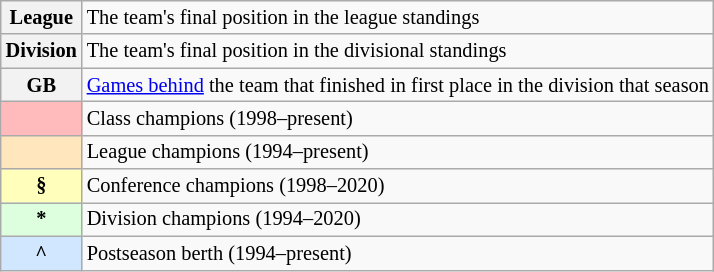<table class="wikitable plainrowheaders" style="font-size:85%">
<tr>
<th scope="row" style="text-align:center"><strong>League</strong></th>
<td>The team's final position in the league standings</td>
</tr>
<tr>
<th scope="row" style="text-align:center"><strong>Division</strong></th>
<td>The team's final position in the divisional standings</td>
</tr>
<tr>
<th scope="row" style="text-align:center"><strong>GB</strong></th>
<td><a href='#'>Games behind</a> the team that finished in first place in the division that season</td>
</tr>
<tr>
<th scope="row" style="text-align:center; background-color:#FFBBBB"></th>
<td>Class champions (1998–present)</td>
</tr>
<tr>
<th scope="row" style="text-align:center; background-color:#FFE6BD"></th>
<td>League champions (1994–present)</td>
</tr>
<tr>
<th scope="row" style="text-align:center; background-color:#FFFFBB">§</th>
<td>Conference champions (1998–2020)</td>
</tr>
<tr>
<th scope="row" style="text-align:center; background-color:#DDFFDD">*</th>
<td>Division champions (1994–2020)</td>
</tr>
<tr>
<th scope="row" style="text-align:center; background-color:#D0E7FF">^</th>
<td>Postseason berth (1994–present)</td>
</tr>
</table>
